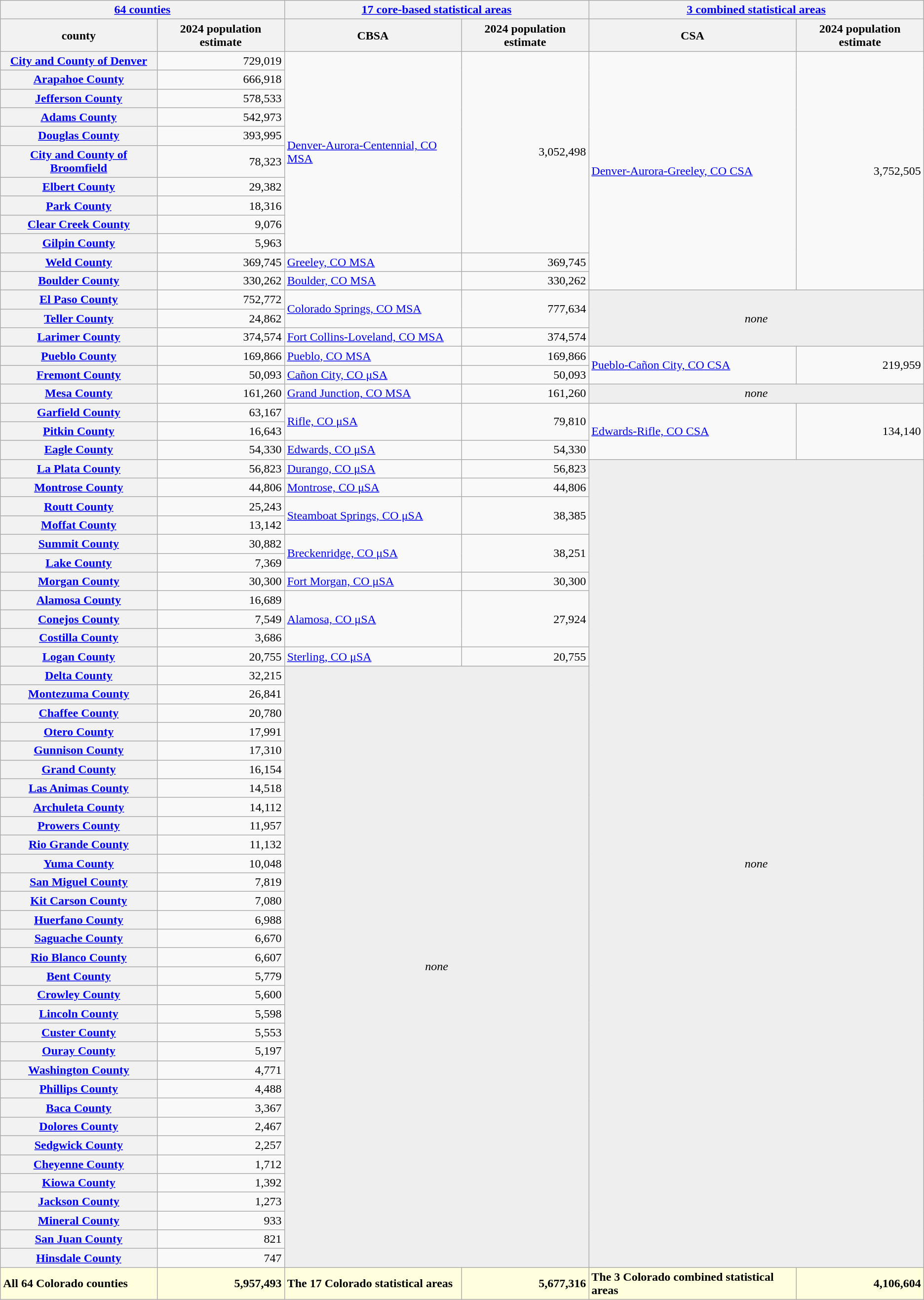<table class="wikitable sortable plainrowheaders">
<tr>
<th scope=colgroup colspan=2><a href='#'>64 counties</a></th>
<th scope=colgroup colspan=2><a href='#'>17 core-based statistical areas</a></th>
<th scope=colgroup colspan=2><a href='#'>3 combined statistical areas</a></th>
</tr>
<tr>
<th scope=col>county</th>
<th scope=col>2024 population estimate</th>
<th scope=col>CBSA</th>
<th scope=col>2024 population estimate</th>
<th scope=col>CSA</th>
<th scope=col>2024 population estimate</th>
</tr>
<tr>
<th scope=row data-sort-value=Denver><a href='#'>City and County of Denver</a></th>
<td align=right>729,019</td>
<td rowspan=10><a href='#'>Denver-Aurora-Centennial, CO MSA</a></td>
<td rowspan=10 align=right>3,052,498</td>
<td rowspan=12><a href='#'>Denver-Aurora-Greeley, CO CSA</a></td>
<td rowspan=12 align=right>3,752,505</td>
</tr>
<tr>
<th scope=row><a href='#'>Arapahoe County</a></th>
<td align=right>666,918</td>
</tr>
<tr>
<th scope=row><a href='#'>Jefferson County</a></th>
<td align=right>578,533</td>
</tr>
<tr>
<th scope=row><a href='#'>Adams County</a></th>
<td align=right>542,973</td>
</tr>
<tr>
<th scope=row><a href='#'>Douglas County</a></th>
<td align=right>393,995</td>
</tr>
<tr>
<th scope=row data-sort-value=Broomfield><a href='#'>City and County of Broomfield</a></th>
<td align=right>78,323</td>
</tr>
<tr>
<th scope=row><a href='#'>Elbert County</a></th>
<td align=right>29,382</td>
</tr>
<tr>
<th scope=row><a href='#'>Park County</a></th>
<td align=right>18,316</td>
</tr>
<tr>
<th scope=row><a href='#'>Clear Creek County</a></th>
<td align=right>9,076</td>
</tr>
<tr>
<th scope=row><a href='#'>Gilpin County</a></th>
<td align=right>5,963</td>
</tr>
<tr>
<th scope=row><a href='#'>Weld County</a></th>
<td align=right>369,745</td>
<td><a href='#'>Greeley, CO MSA</a></td>
<td align=right>369,745</td>
</tr>
<tr>
<th scope=row><a href='#'>Boulder County</a></th>
<td align=right>330,262</td>
<td><a href='#'>Boulder, CO MSA</a></td>
<td align=right>330,262</td>
</tr>
<tr>
<th scope=row><a href='#'>El Paso County</a></th>
<td align=right>752,772</td>
<td rowspan=2><a href='#'>Colorado Springs, CO MSA</a></td>
<td rowspan=2 align=right>777,634</td>
<td rowspan=3 colspan=2 align=center bgcolor=#EEEEEE><em>none</em></td>
</tr>
<tr>
<th scope=row><a href='#'>Teller County</a></th>
<td align=right>24,862</td>
</tr>
<tr>
<th scope=row><a href='#'>Larimer County</a></th>
<td align=right>374,574</td>
<td><a href='#'>Fort Collins-Loveland, CO MSA</a></td>
<td align=right>374,574</td>
</tr>
<tr>
<th scope=row><a href='#'>Pueblo County</a></th>
<td align=right>169,866</td>
<td><a href='#'>Pueblo, CO MSA</a></td>
<td align=right>169,866</td>
<td rowspan=2><a href='#'>Pueblo-Cañon City, CO CSA</a></td>
<td rowspan=2 align=right>219,959</td>
</tr>
<tr>
<th scope=row><a href='#'>Fremont County</a></th>
<td align=right>50,093</td>
<td><a href='#'>Cañon City, CO μSA</a></td>
<td align=right>50,093</td>
</tr>
<tr>
<th scope=row><a href='#'>Mesa County</a></th>
<td align=right>161,260</td>
<td><a href='#'>Grand Junction, CO MSA</a></td>
<td align=right>161,260</td>
<td rowspan=1 colspan=2 align=center bgcolor=#EEEEEE><em>none</em></td>
</tr>
<tr>
<th scope=row><a href='#'>Garfield County</a></th>
<td align=right>63,167</td>
<td rowspan=2><a href='#'>Rifle, CO μSA</a></td>
<td rowspan=2 align=right>79,810</td>
<td rowspan=3><a href='#'>Edwards-Rifle, CO CSA</a></td>
<td rowspan=3 align=right>134,140</td>
</tr>
<tr>
<th scope=row><a href='#'>Pitkin County</a></th>
<td align=right>16,643</td>
</tr>
<tr>
<th scope=row><a href='#'>Eagle County</a></th>
<td align=right>54,330</td>
<td><a href='#'>Edwards, CO μSA</a></td>
<td align=right>54,330</td>
</tr>
<tr>
<th scope=row><a href='#'>La Plata County</a></th>
<td align=right>56,823</td>
<td><a href='#'>Durango, CO μSA</a></td>
<td align=right>56,823</td>
<td rowspan=43 colspan=2 align=center bgcolor=#EEEEEE><em>none</em></td>
</tr>
<tr>
<th scope=row><a href='#'>Montrose County</a></th>
<td align=right>44,806</td>
<td><a href='#'>Montrose, CO μSA</a></td>
<td align=right>44,806</td>
</tr>
<tr>
<th scope=row><a href='#'>Routt County</a></th>
<td align=right>25,243</td>
<td rowspan=2><a href='#'>Steamboat Springs, CO μSA</a></td>
<td rowspan=2 align=right>38,385</td>
</tr>
<tr>
<th scope=row><a href='#'>Moffat County</a></th>
<td align=right>13,142</td>
</tr>
<tr>
<th scope=row><a href='#'>Summit County</a></th>
<td align=right>30,882</td>
<td rowspan=2><a href='#'>Breckenridge, CO μSA</a></td>
<td rowspan=2 align=right>38,251</td>
</tr>
<tr>
<th scope=row><a href='#'>Lake County</a></th>
<td align=right>7,369</td>
</tr>
<tr>
<th scope=row><a href='#'>Morgan County</a></th>
<td align=right>30,300</td>
<td><a href='#'>Fort Morgan, CO μSA</a></td>
<td align=right>30,300</td>
</tr>
<tr>
<th scope=row><a href='#'>Alamosa County</a></th>
<td align=right>16,689</td>
<td rowspan=3><a href='#'>Alamosa, CO μSA</a></td>
<td rowspan=3 align=right>27,924</td>
</tr>
<tr>
<th scope=row><a href='#'>Conejos County</a></th>
<td align=right>7,549</td>
</tr>
<tr>
<th scope=row><a href='#'>Costilla County</a></th>
<td align=right>3,686</td>
</tr>
<tr>
<th scope=row><a href='#'>Logan County</a></th>
<td align=right>20,755</td>
<td><a href='#'>Sterling, CO μSA</a></td>
<td align=right>20,755</td>
</tr>
<tr>
<th scope=row><a href='#'>Delta County</a></th>
<td align=right>32,215</td>
<td rowspan=32 colspan=2 align=center bgcolor=#EEEEEE><em>none</em></td>
</tr>
<tr>
<th scope=row><a href='#'>Montezuma County</a></th>
<td align=right>26,841</td>
</tr>
<tr>
<th scope=row><a href='#'>Chaffee County</a></th>
<td align=right>20,780</td>
</tr>
<tr>
<th scope=row><a href='#'>Otero County</a></th>
<td align=right>17,991</td>
</tr>
<tr>
<th scope=row><a href='#'>Gunnison County</a></th>
<td align=right>17,310</td>
</tr>
<tr>
<th scope=row><a href='#'>Grand County</a></th>
<td align=right>16,154</td>
</tr>
<tr>
<th scope=row><a href='#'>Las Animas County</a></th>
<td align=right>14,518</td>
</tr>
<tr>
<th scope=row><a href='#'>Archuleta County</a></th>
<td align=right>14,112</td>
</tr>
<tr>
<th scope=row><a href='#'>Prowers County</a></th>
<td align=right>11,957</td>
</tr>
<tr>
<th scope=row><a href='#'>Rio Grande County</a></th>
<td align=right>11,132</td>
</tr>
<tr>
<th scope=row><a href='#'>Yuma County</a></th>
<td align=right>10,048</td>
</tr>
<tr>
<th scope=row><a href='#'>San Miguel County</a></th>
<td align=right>7,819</td>
</tr>
<tr>
<th scope=row><a href='#'>Kit Carson County</a></th>
<td align=right>7,080</td>
</tr>
<tr>
<th scope=row><a href='#'>Huerfano County</a></th>
<td align=right>6,988</td>
</tr>
<tr>
<th scope=row><a href='#'>Saguache County</a></th>
<td align=right>6,670</td>
</tr>
<tr>
<th scope=row><a href='#'>Rio Blanco County</a></th>
<td align=right>6,607</td>
</tr>
<tr>
<th scope=row><a href='#'>Bent County</a></th>
<td align=right>5,779</td>
</tr>
<tr>
<th scope=row><a href='#'>Crowley County</a></th>
<td align=right>5,600</td>
</tr>
<tr>
<th scope=row><a href='#'>Lincoln County</a></th>
<td align=right>5,598</td>
</tr>
<tr>
<th scope=row><a href='#'>Custer County</a></th>
<td align=right>5,553</td>
</tr>
<tr>
<th scope=row><a href='#'>Ouray County</a></th>
<td align=right>5,197</td>
</tr>
<tr>
<th scope=row><a href='#'>Washington County</a></th>
<td align=right>4,771</td>
</tr>
<tr>
<th scope=row><a href='#'>Phillips County</a></th>
<td align=right>4,488</td>
</tr>
<tr>
<th scope=row><a href='#'>Baca County</a></th>
<td align=right>3,367</td>
</tr>
<tr>
<th scope=row><a href='#'>Dolores County</a></th>
<td align=right>2,467</td>
</tr>
<tr>
<th scope=row><a href='#'>Sedgwick County</a></th>
<td align=right>2,257</td>
</tr>
<tr>
<th scope=row><a href='#'>Cheyenne County</a></th>
<td align=right>1,712</td>
</tr>
<tr>
<th scope=row><a href='#'>Kiowa County</a></th>
<td align=right>1,392</td>
</tr>
<tr>
<th scope=row><a href='#'>Jackson County</a></th>
<td align=right>1,273</td>
</tr>
<tr>
<th scope=row><a href='#'>Mineral County</a></th>
<td align=right>933</td>
</tr>
<tr>
<th scope=row><a href='#'>San Juan County</a></th>
<td align=right>821</td>
</tr>
<tr>
<th scope=row><a href='#'>Hinsdale County</a></th>
<td align=right>747</td>
</tr>
<tr style="font-weight:bold;" bgcolor="#FFFFDD">
<td data-sort-value=ZZZ>All 64 Colorado counties</td>
<td align=right>5,957,493</td>
<td data-sort-value=ZZZ>The 17 Colorado  statistical areas</td>
<td align=right>5,677,316</td>
<td data-sort-value=ZZZ>The 3 Colorado combined statistical areas</td>
<td align=right>4,106,604</td>
</tr>
</table>
